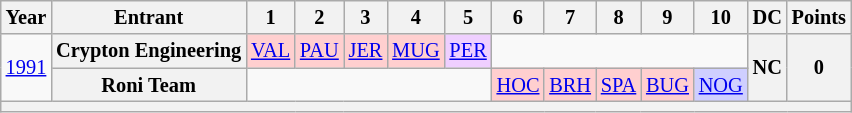<table class="wikitable" style="text-align:center; font-size:85%">
<tr>
<th>Year</th>
<th>Entrant</th>
<th>1</th>
<th>2</th>
<th>3</th>
<th>4</th>
<th>5</th>
<th>6</th>
<th>7</th>
<th>8</th>
<th>9</th>
<th>10</th>
<th>DC</th>
<th>Points</th>
</tr>
<tr>
<td rowspan=2><a href='#'>1991</a></td>
<th nowrap>Crypton Engineering</th>
<td style="background:#FFCFCF;"><a href='#'>VAL</a><br></td>
<td style="background:#FFCFCF;"><a href='#'>PAU</a><br></td>
<td style="background:#FFCFCF;"><a href='#'>JER</a><br></td>
<td style="background:#FFCFCF;"><a href='#'>MUG</a><br></td>
<td style="background:#EFCFFF;"><a href='#'>PER</a><br></td>
<td colspan=5></td>
<th rowspan=2>NC</th>
<th rowspan=2>0</th>
</tr>
<tr>
<th nowrap>Roni Team</th>
<td colspan=5></td>
<td style="background:#FFCFCF;"><a href='#'>HOC</a><br></td>
<td style="background:#FFCFCF;"><a href='#'>BRH</a><br></td>
<td style="background:#FFCFCF;"><a href='#'>SPA</a><br></td>
<td style="background:#FFCFCF;"><a href='#'>BUG</a><br></td>
<td style="background:#CFCFFF;"><a href='#'>NOG</a><br></td>
</tr>
<tr>
<th colspan="14"></th>
</tr>
</table>
